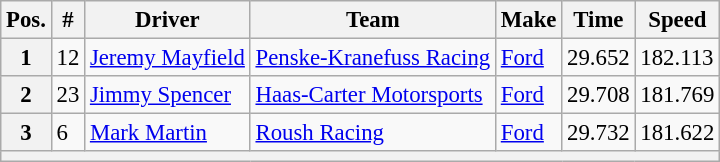<table class="wikitable" style="font-size:95%">
<tr>
<th>Pos.</th>
<th>#</th>
<th>Driver</th>
<th>Team</th>
<th>Make</th>
<th>Time</th>
<th>Speed</th>
</tr>
<tr>
<th>1</th>
<td>12</td>
<td><a href='#'>Jeremy Mayfield</a></td>
<td><a href='#'>Penske-Kranefuss Racing</a></td>
<td><a href='#'>Ford</a></td>
<td>29.652</td>
<td>182.113</td>
</tr>
<tr>
<th>2</th>
<td>23</td>
<td><a href='#'>Jimmy Spencer</a></td>
<td><a href='#'>Haas-Carter Motorsports</a></td>
<td><a href='#'>Ford</a></td>
<td>29.708</td>
<td>181.769</td>
</tr>
<tr>
<th>3</th>
<td>6</td>
<td><a href='#'>Mark Martin</a></td>
<td><a href='#'>Roush Racing</a></td>
<td><a href='#'>Ford</a></td>
<td>29.732</td>
<td>181.622</td>
</tr>
<tr>
<th colspan="7"></th>
</tr>
</table>
